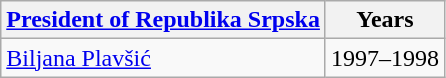<table class="wikitable">
<tr>
<th><a href='#'>President of Republika Srpska</a></th>
<th>Years</th>
</tr>
<tr>
<td><a href='#'>Biljana Plavšić</a></td>
<td>1997–1998</td>
</tr>
</table>
